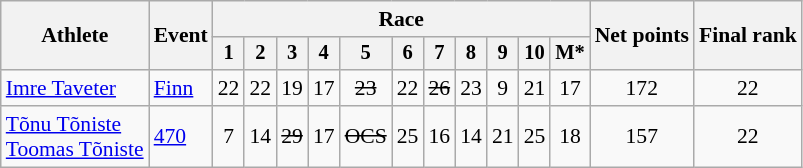<table class="wikitable" style="font-size:90%">
<tr>
<th rowspan=2>Athlete</th>
<th rowspan=2>Event</th>
<th colspan=11>Race</th>
<th rowspan=2>Net points</th>
<th rowspan=2>Final rank</th>
</tr>
<tr style="font-size:95%">
<th>1</th>
<th>2</th>
<th>3</th>
<th>4</th>
<th>5</th>
<th>6</th>
<th>7</th>
<th>8</th>
<th>9</th>
<th>10</th>
<th>M*</th>
</tr>
<tr align=center>
<td align=left><a href='#'>Imre Taveter</a></td>
<td align=left><a href='#'>Finn</a></td>
<td>22</td>
<td>22</td>
<td>19</td>
<td>17</td>
<td><s>23</s></td>
<td>22</td>
<td><s>26</s></td>
<td>23</td>
<td>9</td>
<td>21</td>
<td>17</td>
<td>172</td>
<td>22</td>
</tr>
<tr align=center>
<td align=left><a href='#'>Tõnu Tõniste</a><br><a href='#'>Toomas Tõniste</a></td>
<td align=left><a href='#'>470</a></td>
<td>7</td>
<td>14</td>
<td><s>29</s></td>
<td>17</td>
<td><s>OCS</s></td>
<td>25</td>
<td>16</td>
<td>14</td>
<td>21</td>
<td>25</td>
<td>18</td>
<td>157</td>
<td>22</td>
</tr>
</table>
